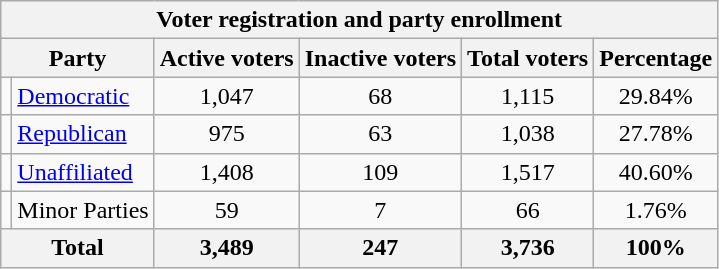<table class=wikitable>
<tr>
<th colspan = 6>Voter registration and party enrollment </th>
</tr>
<tr>
<th colspan = 2>Party</th>
<th>Active voters</th>
<th>Inactive voters</th>
<th>Total voters</th>
<th>Percentage</th>
</tr>
<tr>
<td></td>
<td><a href='#'>Democratic</a></td>
<td align = center>1,047</td>
<td align = center>68</td>
<td align = center>1,115</td>
<td align = center>29.84%</td>
</tr>
<tr>
<td></td>
<td><a href='#'>Republican</a></td>
<td align = center>975</td>
<td align = center>63</td>
<td align = center>1,038</td>
<td align = center>27.78%</td>
</tr>
<tr>
<td></td>
<td><a href='#'>Unaffiliated</a></td>
<td align = center>1,408</td>
<td align = center>109</td>
<td align = center>1,517</td>
<td align = center>40.60%</td>
</tr>
<tr>
<td></td>
<td>Minor Parties</td>
<td align = center>59</td>
<td align = center>7</td>
<td align = center>66</td>
<td align = center>1.76%</td>
</tr>
<tr>
<th colspan = 2>Total</th>
<th align = center>3,489</th>
<th align = center>247</th>
<th align = center>3,736</th>
<th align = center>100%</th>
</tr>
</table>
